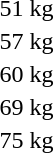<table>
<tr>
<td rowspan=2>51 kg<br></td>
<td rowspan=2></td>
<td rowspan=2></td>
<td></td>
</tr>
<tr>
<td></td>
</tr>
<tr>
<td rowspan=2>57 kg<br></td>
<td rowspan=2></td>
<td rowspan=2></td>
<td></td>
</tr>
<tr>
<td></td>
</tr>
<tr>
<td rowspan=2>60 kg<br></td>
<td rowspan=2></td>
<td rowspan=2></td>
<td></td>
</tr>
<tr>
<td></td>
</tr>
<tr>
<td rowspan=2>69 kg<br></td>
<td rowspan=2></td>
<td rowspan=2></td>
<td></td>
</tr>
<tr>
<td></td>
</tr>
<tr>
<td rowspan=2>75 kg<br> </td>
<td rowspan=2></td>
<td rowspan=2></td>
<td></td>
</tr>
<tr>
<td></td>
</tr>
</table>
